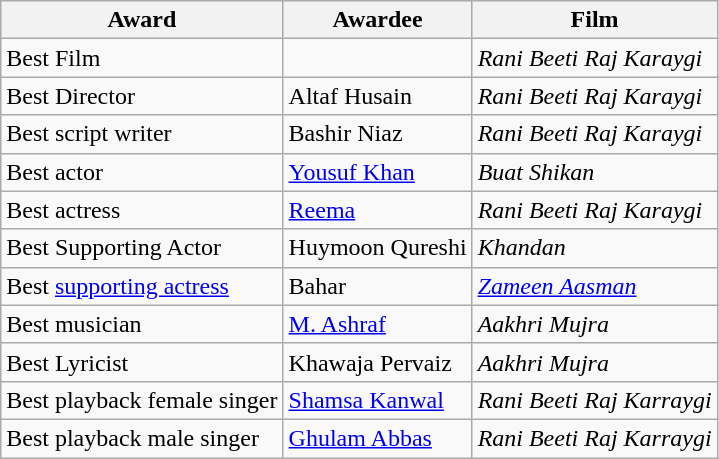<table class="wikitable">
<tr>
<th>Award</th>
<th>Awardee</th>
<th>Film</th>
</tr>
<tr>
<td>Best Film</td>
<td></td>
<td><em>Rani Beeti Raj Karaygi</em></td>
</tr>
<tr>
<td>Best Director</td>
<td>Altaf Husain</td>
<td><em>Rani Beeti Raj Karaygi</em></td>
</tr>
<tr>
<td>Best script writer</td>
<td>Bashir Niaz</td>
<td><em>Rani Beeti Raj Karaygi</em></td>
</tr>
<tr>
<td>Best actor</td>
<td><a href='#'>Yousuf Khan</a></td>
<td><em>Buat Shikan</em></td>
</tr>
<tr>
<td>Best actress</td>
<td><a href='#'>Reema</a></td>
<td><em>Rani Beeti Raj Karaygi</em></td>
</tr>
<tr>
<td>Best Supporting Actor</td>
<td>Huymoon Qureshi</td>
<td><em>Khandan</em></td>
</tr>
<tr>
<td>Best <a href='#'>supporting actress</a></td>
<td>Bahar</td>
<td><em><a href='#'>Zameen Aasman</a></em></td>
</tr>
<tr>
<td>Best musician</td>
<td><a href='#'>M. Ashraf</a></td>
<td><em>Aakhri Mujra</em></td>
</tr>
<tr>
<td>Best Lyricist</td>
<td>Khawaja Pervaiz</td>
<td><em>Aakhri Mujra</em></td>
</tr>
<tr>
<td>Best playback female singer</td>
<td><a href='#'>Shamsa Kanwal</a></td>
<td><em>Rani Beeti Raj Karraygi</em></td>
</tr>
<tr>
<td>Best playback male singer</td>
<td><a href='#'>Ghulam Abbas</a></td>
<td><em>Rani Beeti Raj Karraygi</em></td>
</tr>
</table>
